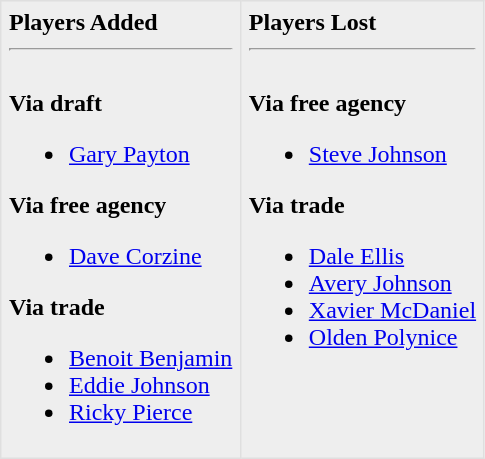<table border=1 style="border-collapse:collapse; background-color:#eeeeee" bordercolor="#DFDFDF" cellpadding="5">
<tr>
<td valign="top"><strong>Players Added</strong> <hr><br><strong>Via draft</strong><ul><li><a href='#'>Gary Payton</a></li></ul><strong>Via free agency</strong><ul><li><a href='#'>Dave Corzine</a></li></ul><strong>Via trade</strong><ul><li><a href='#'>Benoit Benjamin</a></li><li><a href='#'>Eddie Johnson</a></li><li><a href='#'>Ricky Pierce</a></li></ul></td>
<td valign="top"><strong>Players Lost</strong> <hr><br><strong>Via free agency</strong><ul><li><a href='#'>Steve Johnson</a></li></ul><strong>Via trade</strong><ul><li><a href='#'>Dale Ellis</a></li><li><a href='#'>Avery Johnson</a></li><li><a href='#'>Xavier McDaniel</a></li><li><a href='#'>Olden Polynice</a></li></ul></td>
</tr>
</table>
